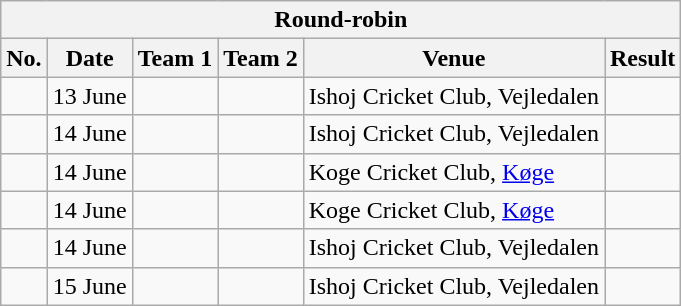<table class="wikitable">
<tr>
<th colspan="6">Round-robin</th>
</tr>
<tr>
<th>No.</th>
<th>Date</th>
<th>Team 1</th>
<th>Team 2</th>
<th>Venue</th>
<th>Result</th>
</tr>
<tr>
<td></td>
<td>13 June</td>
<td></td>
<td></td>
<td>Ishoj Cricket Club, Vejledalen</td>
<td></td>
</tr>
<tr>
<td></td>
<td>14 June</td>
<td></td>
<td></td>
<td>Ishoj Cricket Club, Vejledalen</td>
<td></td>
</tr>
<tr>
<td></td>
<td>14 June</td>
<td></td>
<td></td>
<td>Koge Cricket Club, <a href='#'>Køge</a></td>
<td></td>
</tr>
<tr>
<td></td>
<td>14 June</td>
<td></td>
<td></td>
<td>Koge Cricket Club, <a href='#'>Køge</a></td>
<td></td>
</tr>
<tr>
<td></td>
<td>14 June</td>
<td></td>
<td></td>
<td>Ishoj Cricket Club, Vejledalen</td>
<td></td>
</tr>
<tr>
<td></td>
<td>15 June</td>
<td></td>
<td></td>
<td>Ishoj Cricket Club, Vejledalen</td>
<td></td>
</tr>
</table>
